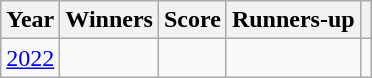<table class="wikitable" style="text-align: center;">
<tr>
<th>Year</th>
<th>Winners</th>
<th>Score</th>
<th>Runners-up</th>
<th></th>
</tr>
<tr>
<td><a href='#'>2022</a></td>
<td></td>
<td></td>
<td></td>
<td></td>
</tr>
</table>
